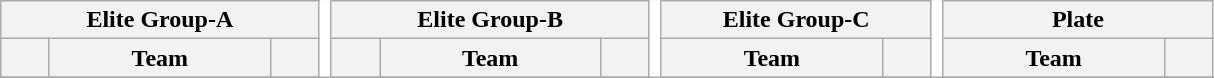<table class="wikitable" style="text-align:center">
<tr>
<th colspan="3">Elite Group-A</th>
<td rowspan="12" style="width:1%;background:#fff;border-top-style:hidden;"></td>
<th colspan="3">Elite Group-B</th>
<td rowspan="12" style="width:1%;background:#fff;border-top-style:hidden;"></td>
<th colspan="2">Elite Group-C</th>
<td rowspan="12" style="width:1%;background:#fff;border-top-style:hidden;"></td>
<th colspan="2">Plate</th>
</tr>
<tr>
<th style="width:25px;"></th>
<th style="width:140px;">Team</th>
<th style="width:25px;"></th>
<th style="width:25px;"></th>
<th style="width:140px;">Team</th>
<th style="width:25px;"></th>
<th style="width:140px;">Team</th>
<th style="width:25px;"></th>
<th style="width:140px;">Team</th>
<th style="width:25px;"></th>
</tr>
<tr>
</tr>
<tr>
</tr>
<tr>
</tr>
<tr>
</tr>
<tr>
</tr>
<tr>
</tr>
<tr>
</tr>
<tr>
</tr>
<tr>
</tr>
<tr>
</tr>
</table>
